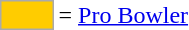<table>
<tr>
<td style="background-color:#FFCC00; border:1px solid #aaaaaa; width:2em;"></td>
<td>= <a href='#'>Pro Bowler</a></td>
<td></td>
</tr>
</table>
